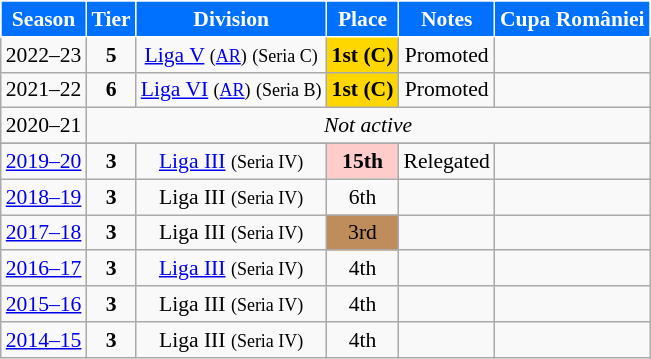<table class="wikitable" style="text-align:center; font-size:90%">
<tr>
<th style="background:#0070FF;color:#FFFFFF;border:1px solid #FFFFFF;">Season</th>
<th style="background:#0070FF;color:#FFFFFF;border:1px solid #FFFFFF;">Tier</th>
<th style="background:#0070FF;color:#FFFFFF;border:1px solid #FFFFFF;">Division</th>
<th style="background:#0070FF;color:#FFFFFF;border:1px solid #FFFFFF;">Place</th>
<th style="background:#0070FF;color:#FFFFFF;border:1px solid #FFFFFF;">Notes</th>
<th style="background:#0070FF;color:#FFFFFF;border:1px solid #FFFFFF;">Cupa României</th>
</tr>
<tr>
<td>2022–23</td>
<td><strong>5</strong></td>
<td><a href='#'>Liga V</a> <small>(<a href='#'>AR</a>)</small> <small>(Seria C)</small></td>
<td align=center bgcolor=gold><strong>1st</strong> <strong>(C)</strong></td>
<td>Promoted</td>
<td></td>
</tr>
<tr>
<td>2021–22</td>
<td><strong>6</strong></td>
<td><a href='#'>Liga VI</a> <small>(<a href='#'>AR</a>)</small> <small>(Seria B)</small></td>
<td align=center bgcolor=gold><strong>1st</strong> <strong>(C)</strong></td>
<td>Promoted</td>
<td></td>
</tr>
<tr>
<td>2020–21</td>
<td align=center colspan=5><em>Not active</em></td>
</tr>
<tr>
</tr>
<tr>
<td><a href='#'>2019–20</a></td>
<td><strong>3</strong></td>
<td><a href='#'>Liga III</a> <small>(Seria IV)</small></td>
<td align=center bgcolor=#FFCCCC><strong>15th</strong></td>
<td>Relegated</td>
<td></td>
</tr>
<tr>
<td><a href='#'>2018–19</a></td>
<td><strong>3</strong></td>
<td>Liga III <small>(Seria IV)</small></td>
<td>6th</td>
<td></td>
<td></td>
</tr>
<tr>
<td><a href='#'>2017–18</a></td>
<td><strong>3</strong></td>
<td>Liga III <small>(Seria IV)</small></td>
<td align=center bgcolor=#BF8D5B>3rd</td>
<td></td>
<td></td>
</tr>
<tr>
<td><a href='#'>2016–17</a></td>
<td><strong>3</strong></td>
<td><a href='#'>Liga III</a> <small>(Seria IV)</small></td>
<td>4th</td>
<td></td>
<td></td>
</tr>
<tr>
<td><a href='#'>2015–16</a></td>
<td><strong>3</strong></td>
<td>Liga III <small>(Seria IV)</small></td>
<td>4th</td>
<td></td>
<td></td>
</tr>
<tr>
<td><a href='#'>2014–15</a></td>
<td><strong>3</strong></td>
<td>Liga III <small>(Seria IV)</small></td>
<td>4th</td>
<td></td>
<td></td>
</tr>
</table>
